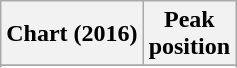<table class="wikitable plainrowheaders sortable">
<tr>
<th>Chart (2016)</th>
<th>Peak<br>position</th>
</tr>
<tr>
</tr>
<tr>
</tr>
<tr>
</tr>
</table>
